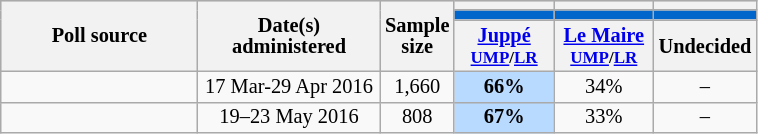<table class="wikitable" style="text-align:center;font-size:85%;line-height:14px;">
<tr bgcolor=lightgray>
<th rowspan="3" style="width:125px;">Poll source</th>
<th rowspan="3" style="width:115px;">Date(s)<br>administered</th>
<th rowspan="3" style="width:40px;">Sample size</th>
<th style="width:60px;"></th>
<th style="width:60px;"></th>
<th style="width:60px;"></th>
</tr>
<tr>
<td bgcolor=#0066CC></td>
<td bgcolor=#0066CC></td>
<td bgcolor=#0066CC></td>
</tr>
<tr>
<th><a href='#'>Juppé</a><br><small><a href='#'>UMP</a>/<a href='#'>LR</a></small></th>
<th><a href='#'>Le Maire</a><br><small><a href='#'>UMP</a>/<a href='#'>LR</a></small></th>
<th>Undecided</th>
</tr>
<tr>
<td></td>
<td>17 Mar-29 Apr 2016</td>
<td>1,660</td>
<td bgcolor=B9DAFF><strong>66%</strong></td>
<td>34%</td>
<td>–</td>
</tr>
<tr>
<td></td>
<td>19–23 May 2016</td>
<td>808</td>
<td bgcolor=B9DAFF><strong>67%</strong></td>
<td>33%</td>
<td>–</td>
</tr>
</table>
